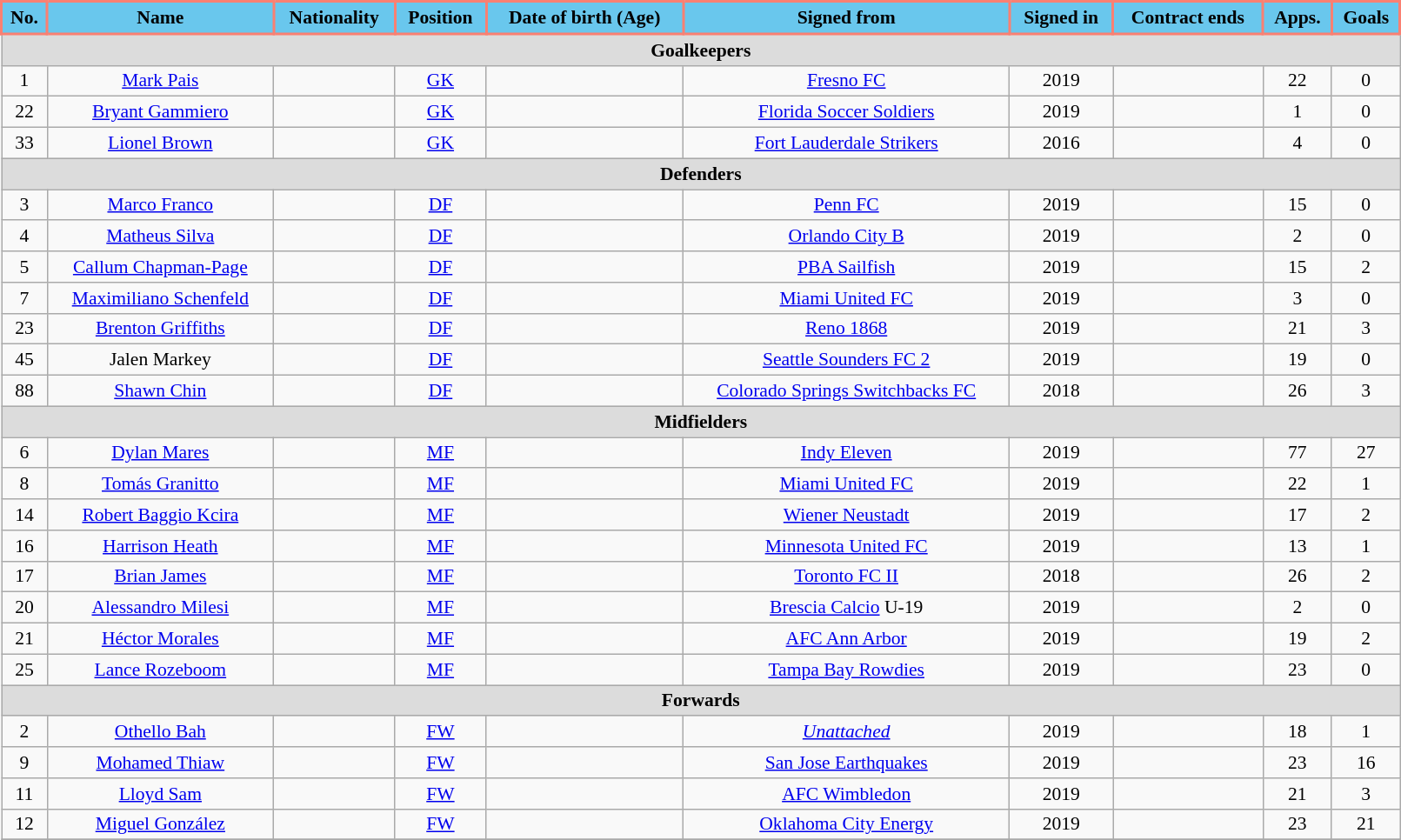<table class="wikitable"  style="text-align:center; font-size:90%; width:85%;">
<tr>
<th style="background:#69C7ED; border:salmon 2px solid;">No.</th>
<th style="background:#69C7ED; border:salmon 2px solid;">Name</th>
<th style="background:#69C7ED; border:salmon 2px solid;">Nationality</th>
<th style="background:#69C7ED; border:salmon 2px solid;">Position</th>
<th style="background:#69C7ED; border:salmon 2px solid;">Date of birth (Age)</th>
<th style="background:#69C7ED; border:salmon 2px solid;">Signed from</th>
<th style="background:#69C7ED; border:salmon 2px solid;">Signed in</th>
<th style="background:#69C7ED; border:salmon 2px solid;">Contract ends</th>
<th style="background:#69C7ED; border:salmon 2px solid;">Apps.</th>
<th style="background:#69C7ED; border:salmon 2px solid;">Goals</th>
</tr>
<tr>
<th colspan="11"  style="background:#dcdcdc; text-align:center;">Goalkeepers</th>
</tr>
<tr>
<td>1</td>
<td><a href='#'>Mark Pais</a></td>
<td></td>
<td><a href='#'>GK</a></td>
<td></td>
<td><a href='#'>Fresno FC</a></td>
<td>2019</td>
<td></td>
<td>22</td>
<td>0</td>
</tr>
<tr>
<td>22</td>
<td><a href='#'>Bryant Gammiero</a></td>
<td></td>
<td><a href='#'>GK</a></td>
<td></td>
<td><a href='#'>Florida Soccer Soldiers</a></td>
<td>2019</td>
<td></td>
<td>1</td>
<td>0</td>
</tr>
<tr>
<td>33</td>
<td><a href='#'>Lionel Brown</a></td>
<td></td>
<td><a href='#'>GK</a></td>
<td></td>
<td><a href='#'>Fort Lauderdale Strikers</a></td>
<td>2016</td>
<td></td>
<td>4</td>
<td>0</td>
</tr>
<tr>
<th colspan="11"  style="background:#dcdcdc; text-align:center;">Defenders</th>
</tr>
<tr>
<td>3</td>
<td><a href='#'>Marco Franco</a></td>
<td></td>
<td><a href='#'>DF</a></td>
<td></td>
<td><a href='#'>Penn FC</a></td>
<td>2019</td>
<td></td>
<td>15</td>
<td>0</td>
</tr>
<tr>
<td>4</td>
<td><a href='#'>Matheus Silva</a></td>
<td></td>
<td><a href='#'>DF</a></td>
<td></td>
<td><a href='#'>Orlando City B</a></td>
<td>2019</td>
<td></td>
<td>2</td>
<td>0</td>
</tr>
<tr>
<td>5</td>
<td><a href='#'>Callum Chapman-Page</a></td>
<td></td>
<td><a href='#'>DF</a></td>
<td></td>
<td><a href='#'>PBA Sailfish</a></td>
<td>2019</td>
<td></td>
<td>15</td>
<td>2</td>
</tr>
<tr>
<td>7</td>
<td><a href='#'>Maximiliano Schenfeld</a></td>
<td></td>
<td><a href='#'>DF</a></td>
<td></td>
<td><a href='#'>Miami United FC</a></td>
<td>2019</td>
<td></td>
<td>3</td>
<td>0</td>
</tr>
<tr>
<td>23</td>
<td><a href='#'>Brenton Griffiths</a></td>
<td></td>
<td><a href='#'>DF</a></td>
<td></td>
<td><a href='#'>Reno 1868</a></td>
<td>2019</td>
<td></td>
<td>21</td>
<td>3</td>
</tr>
<tr>
<td>45</td>
<td>Jalen Markey</td>
<td></td>
<td><a href='#'>DF</a></td>
<td></td>
<td><a href='#'>Seattle Sounders FC 2</a></td>
<td>2019</td>
<td></td>
<td>19</td>
<td>0</td>
</tr>
<tr>
<td>88</td>
<td><a href='#'>Shawn Chin</a></td>
<td></td>
<td><a href='#'>DF</a></td>
<td></td>
<td><a href='#'>Colorado Springs Switchbacks FC</a></td>
<td>2018</td>
<td></td>
<td>26</td>
<td>3</td>
</tr>
<tr>
<th colspan="11"  style="background:#dcdcdc; text-align:center;">Midfielders</th>
</tr>
<tr>
<td>6</td>
<td><a href='#'>Dylan Mares</a></td>
<td></td>
<td><a href='#'>MF</a></td>
<td></td>
<td><a href='#'>Indy Eleven</a></td>
<td>2019</td>
<td></td>
<td>77</td>
<td>27</td>
</tr>
<tr>
<td>8</td>
<td><a href='#'>Tomás Granitto</a></td>
<td></td>
<td><a href='#'>MF</a></td>
<td></td>
<td><a href='#'>Miami United FC</a></td>
<td>2019</td>
<td></td>
<td>22</td>
<td>1</td>
</tr>
<tr>
<td>14</td>
<td><a href='#'>Robert Baggio Kcira</a></td>
<td></td>
<td><a href='#'>MF</a></td>
<td></td>
<td> <a href='#'>Wiener Neustadt</a></td>
<td>2019</td>
<td></td>
<td>17</td>
<td>2</td>
</tr>
<tr>
<td>16</td>
<td><a href='#'>Harrison Heath</a></td>
<td></td>
<td><a href='#'>MF</a></td>
<td></td>
<td><a href='#'>Minnesota United FC</a></td>
<td>2019</td>
<td></td>
<td>13</td>
<td>1</td>
</tr>
<tr>
<td>17</td>
<td><a href='#'>Brian James</a></td>
<td></td>
<td><a href='#'>MF</a></td>
<td></td>
<td> <a href='#'>Toronto FC II</a></td>
<td>2018</td>
<td></td>
<td>26</td>
<td>2</td>
</tr>
<tr>
<td>20</td>
<td><a href='#'>Alessandro Milesi</a></td>
<td></td>
<td><a href='#'>MF</a></td>
<td></td>
<td> <a href='#'>Brescia Calcio</a> U-19</td>
<td>2019</td>
<td></td>
<td>2</td>
<td>0</td>
</tr>
<tr>
<td>21</td>
<td><a href='#'>Héctor Morales</a></td>
<td></td>
<td><a href='#'>MF</a></td>
<td></td>
<td><a href='#'>AFC Ann Arbor</a></td>
<td>2019</td>
<td></td>
<td>19</td>
<td>2</td>
</tr>
<tr>
<td>25</td>
<td><a href='#'>Lance Rozeboom</a></td>
<td></td>
<td><a href='#'>MF</a></td>
<td></td>
<td><a href='#'>Tampa Bay Rowdies</a></td>
<td>2019</td>
<td></td>
<td>23</td>
<td>0</td>
</tr>
<tr>
<th colspan="11"  style="background:#dcdcdc; text-align:center;">Forwards</th>
</tr>
<tr>
<td>2</td>
<td><a href='#'>Othello Bah</a></td>
<td></td>
<td><a href='#'>FW</a></td>
<td></td>
<td><em><a href='#'>Unattached</a></em></td>
<td>2019</td>
<td></td>
<td>18</td>
<td>1</td>
</tr>
<tr>
<td>9</td>
<td><a href='#'>Mohamed Thiaw</a></td>
<td></td>
<td><a href='#'>FW</a></td>
<td></td>
<td><a href='#'>San Jose Earthquakes</a></td>
<td>2019</td>
<td></td>
<td>23</td>
<td>16</td>
</tr>
<tr>
<td>11</td>
<td><a href='#'>Lloyd Sam</a></td>
<td></td>
<td><a href='#'>FW</a></td>
<td></td>
<td> <a href='#'>AFC Wimbledon</a></td>
<td>2019</td>
<td></td>
<td>21</td>
<td>3</td>
</tr>
<tr>
<td>12</td>
<td><a href='#'>Miguel González</a></td>
<td></td>
<td><a href='#'>FW</a></td>
<td></td>
<td><a href='#'>Oklahoma City Energy</a></td>
<td>2019</td>
<td></td>
<td>23</td>
<td>21</td>
</tr>
<tr>
</tr>
</table>
